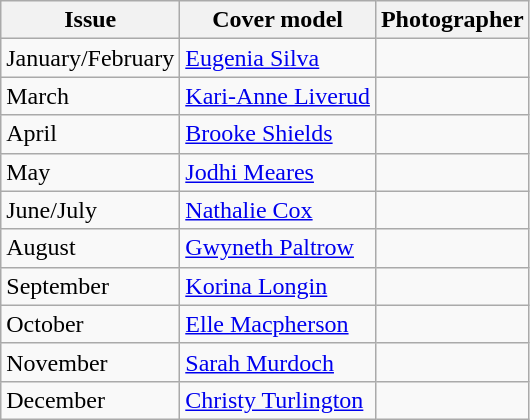<table class="sortable wikitable">
<tr>
<th>Issue</th>
<th>Cover model</th>
<th>Photographer</th>
</tr>
<tr>
<td>January/February</td>
<td><a href='#'>Eugenia Silva</a></td>
<td></td>
</tr>
<tr>
<td>March</td>
<td><a href='#'>Kari-Anne Liverud</a></td>
<td></td>
</tr>
<tr>
<td>April</td>
<td><a href='#'>Brooke Shields</a></td>
<td></td>
</tr>
<tr>
<td>May</td>
<td><a href='#'>Jodhi Meares</a></td>
<td></td>
</tr>
<tr>
<td>June/July</td>
<td><a href='#'>Nathalie Cox</a></td>
<td></td>
</tr>
<tr>
<td>August</td>
<td><a href='#'>Gwyneth Paltrow</a></td>
<td></td>
</tr>
<tr>
<td>September</td>
<td><a href='#'>Korina Longin</a></td>
<td></td>
</tr>
<tr>
<td>October</td>
<td><a href='#'>Elle Macpherson</a></td>
<td></td>
</tr>
<tr>
<td>November</td>
<td><a href='#'>Sarah Murdoch</a></td>
<td></td>
</tr>
<tr>
<td>December</td>
<td><a href='#'>Christy Turlington</a></td>
<td></td>
</tr>
</table>
